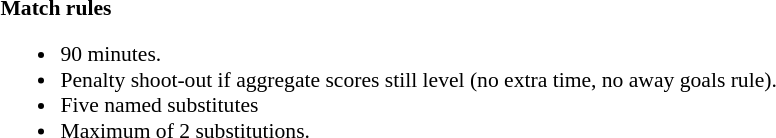<table width=100% style="font-size: 90%">
<tr>
<td width=50% valign=top><br><strong>Match rules</strong><ul><li>90 minutes.</li><li>Penalty shoot-out if aggregate scores still level (no extra time, no away goals rule).</li><li>Five named substitutes</li><li>Maximum of 2 substitutions.</li></ul></td>
</tr>
</table>
